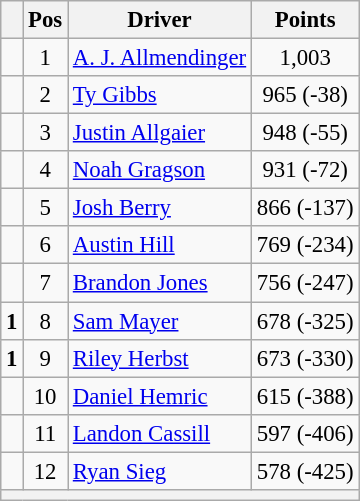<table class="wikitable" style="font-size: 95%;">
<tr>
<th></th>
<th>Pos</th>
<th>Driver</th>
<th>Points</th>
</tr>
<tr>
<td align="left"></td>
<td style="text-align:center;">1</td>
<td><a href='#'>A. J. Allmendinger</a></td>
<td style="text-align:center;">1,003</td>
</tr>
<tr>
<td align="left"></td>
<td style="text-align:center;">2</td>
<td><a href='#'>Ty Gibbs</a></td>
<td style="text-align:center;">965 (-38)</td>
</tr>
<tr>
<td align="left"></td>
<td style="text-align:center;">3</td>
<td><a href='#'>Justin Allgaier</a></td>
<td style="text-align:center;">948 (-55)</td>
</tr>
<tr>
<td align="left"></td>
<td style="text-align:center;">4</td>
<td><a href='#'>Noah Gragson</a></td>
<td style="text-align:center;">931 (-72)</td>
</tr>
<tr>
<td align="left"></td>
<td style="text-align:center;">5</td>
<td><a href='#'>Josh Berry</a></td>
<td style="text-align:center;">866 (-137)</td>
</tr>
<tr>
<td align="left"></td>
<td style="text-align:center;">6</td>
<td><a href='#'>Austin Hill</a></td>
<td style="text-align:center;">769 (-234)</td>
</tr>
<tr>
<td align="left"></td>
<td style="text-align:center;">7</td>
<td><a href='#'>Brandon Jones</a></td>
<td style="text-align:center;">756 (-247)</td>
</tr>
<tr>
<td align="left"> <strong>1</strong></td>
<td style="text-align:center;">8</td>
<td><a href='#'>Sam Mayer</a></td>
<td style="text-align:center;">678 (-325)</td>
</tr>
<tr>
<td align="left"> <strong>1</strong></td>
<td style="text-align:center;">9</td>
<td><a href='#'>Riley Herbst</a></td>
<td style="text-align:center;">673 (-330)</td>
</tr>
<tr>
<td align="left"></td>
<td style="text-align:center;">10</td>
<td><a href='#'>Daniel Hemric</a></td>
<td style="text-align:center;">615 (-388)</td>
</tr>
<tr>
<td align="left"></td>
<td style="text-align:center;">11</td>
<td><a href='#'>Landon Cassill</a></td>
<td style="text-align:center;">597 (-406)</td>
</tr>
<tr>
<td align="left"></td>
<td style="text-align:center;">12</td>
<td><a href='#'>Ryan Sieg</a></td>
<td style="text-align:center;">578 (-425)</td>
</tr>
<tr class="sortbottom">
<th colspan="9"></th>
</tr>
</table>
